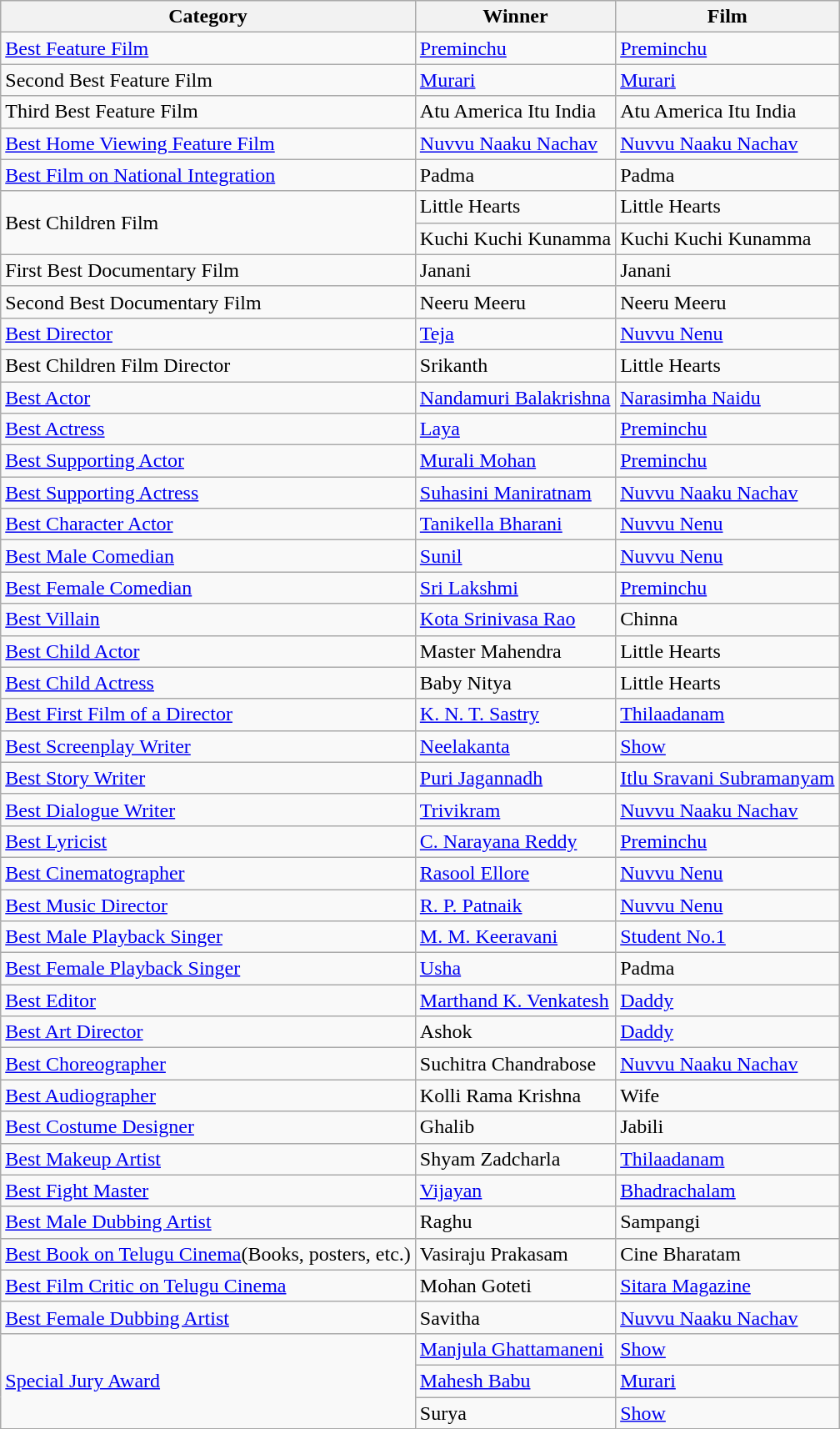<table class="wikitable">
<tr>
<th>Category</th>
<th>Winner</th>
<th>Film</th>
</tr>
<tr>
<td><a href='#'>Best Feature Film</a></td>
<td><a href='#'>Preminchu</a></td>
<td><a href='#'>Preminchu</a></td>
</tr>
<tr>
<td>Second Best Feature Film</td>
<td><a href='#'>Murari</a></td>
<td><a href='#'>Murari</a></td>
</tr>
<tr>
<td>Third Best Feature Film</td>
<td>Atu America Itu India</td>
<td>Atu America Itu India</td>
</tr>
<tr>
<td><a href='#'>Best Home Viewing Feature Film</a></td>
<td><a href='#'>Nuvvu Naaku Nachav</a></td>
<td><a href='#'>Nuvvu Naaku Nachav</a></td>
</tr>
<tr>
<td><a href='#'>Best Film on National Integration</a></td>
<td>Padma</td>
<td>Padma</td>
</tr>
<tr>
<td rowspan="2">Best Children Film</td>
<td>Little Hearts</td>
<td>Little Hearts</td>
</tr>
<tr>
<td>Kuchi Kuchi Kunamma</td>
<td>Kuchi Kuchi Kunamma</td>
</tr>
<tr>
<td>First Best Documentary Film</td>
<td>Janani</td>
<td>Janani</td>
</tr>
<tr>
<td>Second Best Documentary Film</td>
<td>Neeru Meeru</td>
<td>Neeru Meeru</td>
</tr>
<tr>
<td><a href='#'>Best Director</a></td>
<td><a href='#'>Teja</a></td>
<td><a href='#'>Nuvvu Nenu</a></td>
</tr>
<tr>
<td>Best Children Film Director</td>
<td>Srikanth</td>
<td>Little Hearts</td>
</tr>
<tr>
<td><a href='#'>Best Actor</a></td>
<td><a href='#'>Nandamuri Balakrishna</a></td>
<td><a href='#'>Narasimha Naidu</a></td>
</tr>
<tr>
<td><a href='#'>Best Actress</a></td>
<td><a href='#'>Laya</a></td>
<td><a href='#'>Preminchu</a></td>
</tr>
<tr>
<td><a href='#'>Best Supporting Actor</a></td>
<td><a href='#'>Murali Mohan</a></td>
<td><a href='#'>Preminchu</a></td>
</tr>
<tr>
<td><a href='#'>Best Supporting Actress</a></td>
<td><a href='#'>Suhasini Maniratnam</a></td>
<td><a href='#'>Nuvvu Naaku Nachav</a></td>
</tr>
<tr>
<td><a href='#'>Best Character Actor</a></td>
<td><a href='#'>Tanikella Bharani</a></td>
<td><a href='#'>Nuvvu Nenu</a></td>
</tr>
<tr>
<td><a href='#'>Best Male Comedian</a></td>
<td><a href='#'>Sunil</a></td>
<td><a href='#'>Nuvvu Nenu</a></td>
</tr>
<tr>
<td><a href='#'>Best Female Comedian</a></td>
<td><a href='#'>Sri Lakshmi</a></td>
<td><a href='#'>Preminchu</a></td>
</tr>
<tr>
<td><a href='#'>Best Villain</a></td>
<td><a href='#'>Kota Srinivasa Rao</a></td>
<td>Chinna</td>
</tr>
<tr>
<td><a href='#'>Best Child Actor</a></td>
<td>Master Mahendra</td>
<td>Little Hearts</td>
</tr>
<tr>
<td><a href='#'>Best Child Actress</a></td>
<td>Baby Nitya</td>
<td>Little Hearts</td>
</tr>
<tr>
<td><a href='#'>Best First Film of a Director</a></td>
<td><a href='#'>K. N. T. Sastry</a></td>
<td><a href='#'>Thilaadanam</a></td>
</tr>
<tr>
<td><a href='#'>Best Screenplay Writer</a></td>
<td><a href='#'>Neelakanta</a></td>
<td><a href='#'>Show</a></td>
</tr>
<tr>
<td><a href='#'>Best Story Writer</a></td>
<td><a href='#'>Puri Jagannadh</a></td>
<td><a href='#'>Itlu Sravani Subramanyam</a></td>
</tr>
<tr>
<td><a href='#'>Best Dialogue Writer</a></td>
<td><a href='#'>Trivikram</a></td>
<td><a href='#'>Nuvvu Naaku Nachav</a></td>
</tr>
<tr>
<td><a href='#'>Best Lyricist</a></td>
<td><a href='#'>C. Narayana Reddy</a></td>
<td><a href='#'>Preminchu</a></td>
</tr>
<tr>
<td><a href='#'>Best Cinematographer</a></td>
<td><a href='#'>Rasool Ellore</a></td>
<td><a href='#'>Nuvvu Nenu</a></td>
</tr>
<tr>
<td><a href='#'>Best Music Director</a></td>
<td><a href='#'>R. P. Patnaik</a></td>
<td><a href='#'>Nuvvu Nenu</a></td>
</tr>
<tr>
<td><a href='#'>Best Male Playback Singer</a></td>
<td><a href='#'>M. M. Keeravani</a></td>
<td><a href='#'>Student No.1</a></td>
</tr>
<tr>
<td><a href='#'>Best Female Playback Singer</a></td>
<td><a href='#'>Usha</a></td>
<td>Padma</td>
</tr>
<tr>
<td><a href='#'>Best Editor</a></td>
<td><a href='#'>Marthand K. Venkatesh</a></td>
<td><a href='#'>Daddy</a></td>
</tr>
<tr>
<td><a href='#'>Best Art Director</a></td>
<td>Ashok</td>
<td><a href='#'>Daddy</a></td>
</tr>
<tr>
<td><a href='#'>Best Choreographer</a></td>
<td>Suchitra Chandrabose</td>
<td><a href='#'>Nuvvu Naaku Nachav</a></td>
</tr>
<tr>
<td><a href='#'>Best Audiographer</a></td>
<td>Kolli Rama Krishna</td>
<td>Wife</td>
</tr>
<tr>
<td><a href='#'>Best Costume Designer</a></td>
<td>Ghalib</td>
<td>Jabili</td>
</tr>
<tr>
<td><a href='#'>Best Makeup Artist</a></td>
<td>Shyam Zadcharla</td>
<td><a href='#'>Thilaadanam</a></td>
</tr>
<tr>
<td><a href='#'>Best Fight Master</a></td>
<td><a href='#'>Vijayan</a></td>
<td><a href='#'>Bhadrachalam</a></td>
</tr>
<tr>
<td><a href='#'>Best Male Dubbing Artist</a></td>
<td>Raghu</td>
<td>Sampangi</td>
</tr>
<tr>
<td><a href='#'>Best Book on Telugu Cinema</a>(Books, posters, etc.)</td>
<td>Vasiraju Prakasam</td>
<td>Cine Bharatam</td>
</tr>
<tr>
<td><a href='#'>Best Film Critic on Telugu Cinema</a></td>
<td>Mohan Goteti</td>
<td><a href='#'>Sitara Magazine</a></td>
</tr>
<tr>
<td><a href='#'>Best Female Dubbing Artist</a></td>
<td>Savitha</td>
<td><a href='#'>Nuvvu Naaku Nachav</a></td>
</tr>
<tr>
<td rowspan="3"><a href='#'>Special Jury Award</a></td>
<td><a href='#'>Manjula Ghattamaneni</a></td>
<td><a href='#'>Show</a></td>
</tr>
<tr>
<td><a href='#'>Mahesh Babu</a></td>
<td><a href='#'>Murari</a></td>
</tr>
<tr>
<td>Surya</td>
<td><a href='#'>Show</a></td>
</tr>
</table>
